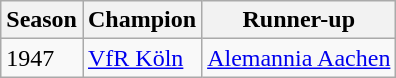<table class="wikitable">
<tr>
<th>Season</th>
<th>Champion</th>
<th>Runner-up</th>
</tr>
<tr>
<td>1947</td>
<td><a href='#'>VfR Köln</a></td>
<td><a href='#'>Alemannia Aachen</a></td>
</tr>
</table>
